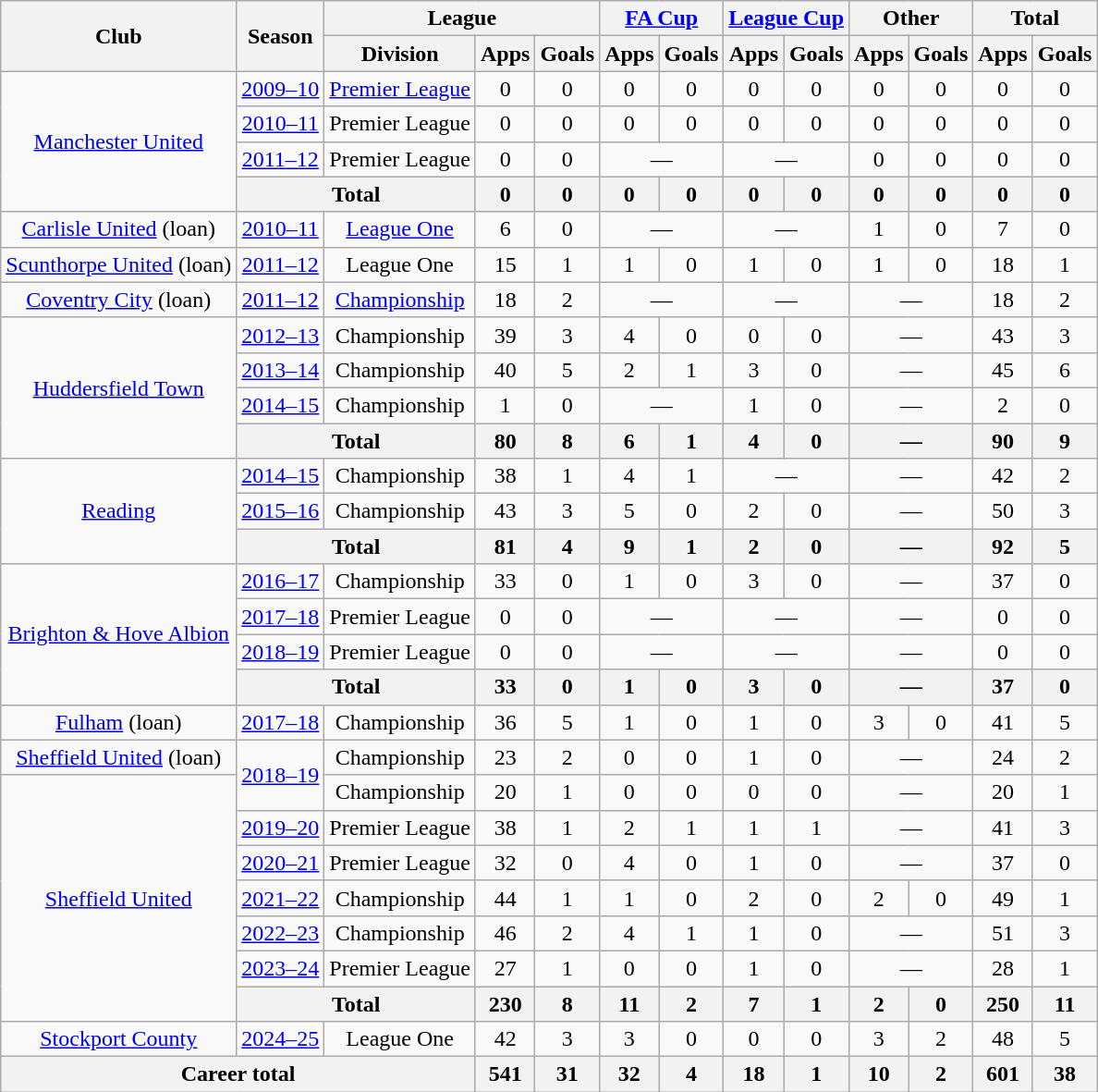<table class=wikitable style="text-align:center">
<tr>
<th rowspan=2>Club</th>
<th rowspan=2>Season</th>
<th colspan=3>League</th>
<th colspan=2><a href='#'>FA Cup</a></th>
<th colspan=2><a href='#'>League Cup</a></th>
<th colspan=2>Other</th>
<th colspan=2>Total</th>
</tr>
<tr>
<th>Division</th>
<th>Apps</th>
<th>Goals</th>
<th>Apps</th>
<th>Goals</th>
<th>Apps</th>
<th>Goals</th>
<th>Apps</th>
<th>Goals</th>
<th>Apps</th>
<th>Goals</th>
</tr>
<tr>
<td rowspan=4><a href='#'>Manchester United</a></td>
<td><a href='#'>2009–10</a></td>
<td><a href='#'>Premier League</a></td>
<td>0</td>
<td>0</td>
<td>0</td>
<td>0</td>
<td>0</td>
<td>0</td>
<td>0</td>
<td>0</td>
<td>0</td>
<td>0</td>
</tr>
<tr>
<td><a href='#'>2010–11</a></td>
<td>Premier League</td>
<td>0</td>
<td>0</td>
<td>0</td>
<td>0</td>
<td>0</td>
<td>0</td>
<td>0</td>
<td>0</td>
<td>0</td>
<td>0</td>
</tr>
<tr>
<td><a href='#'>2011–12</a></td>
<td>Premier League</td>
<td>0</td>
<td>0</td>
<td colspan=2>—</td>
<td colspan=2>—</td>
<td>0</td>
<td>0</td>
<td>0</td>
<td>0</td>
</tr>
<tr>
<th colspan=2>Total</th>
<th>0</th>
<th>0</th>
<th>0</th>
<th>0</th>
<th>0</th>
<th>0</th>
<th>0</th>
<th>0</th>
<th>0</th>
<th>0</th>
</tr>
<tr>
<td><a href='#'>Carlisle United</a> (loan)</td>
<td><a href='#'>2010–11</a></td>
<td><a href='#'>League One</a></td>
<td>6</td>
<td>0</td>
<td colspan=2>—</td>
<td colspan=2>—</td>
<td>1</td>
<td>0</td>
<td>7</td>
<td>0</td>
</tr>
<tr>
<td><a href='#'>Scunthorpe United</a> (loan)</td>
<td><a href='#'>2011–12</a></td>
<td>League One</td>
<td>15</td>
<td>1</td>
<td>1</td>
<td>0</td>
<td>1</td>
<td>0</td>
<td>1</td>
<td>0</td>
<td>18</td>
<td>1</td>
</tr>
<tr>
<td><a href='#'>Coventry City</a> (loan)</td>
<td><a href='#'>2011–12</a></td>
<td><a href='#'>Championship</a></td>
<td>18</td>
<td>2</td>
<td colspan=2>—</td>
<td colspan=2>—</td>
<td colspan=2>—</td>
<td>18</td>
<td>2</td>
</tr>
<tr>
<td rowspan=4><a href='#'>Huddersfield Town</a></td>
<td><a href='#'>2012–13</a></td>
<td>Championship</td>
<td>39</td>
<td>3</td>
<td>4</td>
<td>0</td>
<td>0</td>
<td>0</td>
<td colspan=2>—</td>
<td>43</td>
<td>3</td>
</tr>
<tr>
<td><a href='#'>2013–14</a></td>
<td>Championship</td>
<td>40</td>
<td>5</td>
<td>2</td>
<td>1</td>
<td>3</td>
<td>0</td>
<td colspan=2>—</td>
<td>45</td>
<td>6</td>
</tr>
<tr>
<td><a href='#'>2014–15</a></td>
<td>Championship</td>
<td>1</td>
<td>0</td>
<td colspan=2>—</td>
<td>1</td>
<td>0</td>
<td colspan=2>—</td>
<td>2</td>
<td>0</td>
</tr>
<tr>
<th colspan=2>Total</th>
<th>80</th>
<th>8</th>
<th>6</th>
<th>1</th>
<th>4</th>
<th>0</th>
<th colspan=2>—</th>
<th>90</th>
<th>9</th>
</tr>
<tr>
<td rowspan=3><a href='#'>Reading</a></td>
<td><a href='#'>2014–15</a></td>
<td>Championship</td>
<td>38</td>
<td>1</td>
<td>4</td>
<td>1</td>
<td colspan=2>—</td>
<td colspan=2>—</td>
<td>42</td>
<td>2</td>
</tr>
<tr>
<td><a href='#'>2015–16</a></td>
<td>Championship</td>
<td>43</td>
<td>3</td>
<td>5</td>
<td>0</td>
<td>2</td>
<td>0</td>
<td colspan=2>—</td>
<td>50</td>
<td>3</td>
</tr>
<tr>
<th colspan=2>Total</th>
<th>81</th>
<th>4</th>
<th>9</th>
<th>1</th>
<th>2</th>
<th>0</th>
<th colspan=2>—</th>
<th>92</th>
<th>5</th>
</tr>
<tr>
<td rowspan=4><a href='#'>Brighton & Hove Albion</a></td>
<td><a href='#'>2016–17</a></td>
<td>Championship</td>
<td>33</td>
<td>0</td>
<td>1</td>
<td>0</td>
<td>3</td>
<td>0</td>
<td colspan=2>—</td>
<td>37</td>
<td>0</td>
</tr>
<tr>
<td><a href='#'>2017–18</a></td>
<td>Premier League</td>
<td>0</td>
<td>0</td>
<td colspan=2>—</td>
<td colspan=2>—</td>
<td colspan=2>—</td>
<td>0</td>
<td>0</td>
</tr>
<tr>
<td><a href='#'>2018–19</a></td>
<td>Premier League</td>
<td>0</td>
<td>0</td>
<td colspan=2>—</td>
<td colspan=2>—</td>
<td colspan=2>—</td>
<td>0</td>
<td>0</td>
</tr>
<tr>
<th colspan=2>Total</th>
<th>33</th>
<th>0</th>
<th>1</th>
<th>0</th>
<th>3</th>
<th>0</th>
<th colspan=2>—</th>
<th>37</th>
<th>0</th>
</tr>
<tr>
<td><a href='#'>Fulham</a> (loan)</td>
<td><a href='#'>2017–18</a></td>
<td>Championship</td>
<td>36</td>
<td>5</td>
<td>1</td>
<td>0</td>
<td>1</td>
<td>0</td>
<td>3</td>
<td>0</td>
<td>41</td>
<td>5</td>
</tr>
<tr>
<td><a href='#'>Sheffield United</a> (loan)</td>
<td rowspan="2"><a href='#'>2018–19</a></td>
<td>Championship</td>
<td>23</td>
<td>2</td>
<td>0</td>
<td>0</td>
<td>1</td>
<td>0</td>
<td colspan="2">—</td>
<td>24</td>
<td>2</td>
</tr>
<tr>
<td rowspan="7"><a href='#'>Sheffield United</a></td>
<td>Championship</td>
<td>20</td>
<td>1</td>
<td>0</td>
<td>0</td>
<td>0</td>
<td>0</td>
<td colspan="2">—</td>
<td>20</td>
<td>1</td>
</tr>
<tr>
<td><a href='#'>2019–20</a></td>
<td>Premier League</td>
<td>38</td>
<td>1</td>
<td>2</td>
<td>1</td>
<td>1</td>
<td>1</td>
<td colspan=2>—</td>
<td>41</td>
<td>3</td>
</tr>
<tr>
<td><a href='#'>2020–21</a></td>
<td>Premier League</td>
<td>32</td>
<td>0</td>
<td>4</td>
<td>0</td>
<td>1</td>
<td>0</td>
<td colspan=2>—</td>
<td>37</td>
<td>0</td>
</tr>
<tr>
<td><a href='#'>2021–22</a></td>
<td>Championship</td>
<td>44</td>
<td>1</td>
<td>1</td>
<td>0</td>
<td>2</td>
<td>0</td>
<td>2</td>
<td>0</td>
<td>49</td>
<td>1</td>
</tr>
<tr>
<td><a href='#'>2022–23</a></td>
<td>Championship</td>
<td>46</td>
<td>2</td>
<td>4</td>
<td>1</td>
<td>1</td>
<td>0</td>
<td colspan=2>—</td>
<td>51</td>
<td>3</td>
</tr>
<tr>
<td><a href='#'>2023–24</a></td>
<td>Premier League</td>
<td>27</td>
<td>1</td>
<td>0</td>
<td>0</td>
<td>1</td>
<td>0</td>
<td colspan=2>—</td>
<td>28</td>
<td>1</td>
</tr>
<tr>
<th colspan=2>Total</th>
<th>230</th>
<th>8</th>
<th>11</th>
<th>2</th>
<th>7</th>
<th>1</th>
<th>2</th>
<th>0</th>
<th>250</th>
<th>11</th>
</tr>
<tr>
<td rowspan="1"><a href='#'>Stockport County</a></td>
<td><a href='#'>2024–25</a></td>
<td>League One</td>
<td>42</td>
<td>3</td>
<td>3</td>
<td>0</td>
<td>0</td>
<td>0</td>
<td>3</td>
<td>2</td>
<td>48</td>
<td>5</td>
</tr>
<tr>
<th colspan=3>Career total</th>
<th>541</th>
<th>31</th>
<th>32</th>
<th>4</th>
<th>18</th>
<th>1</th>
<th>10</th>
<th>2</th>
<th>601</th>
<th>38</th>
</tr>
</table>
